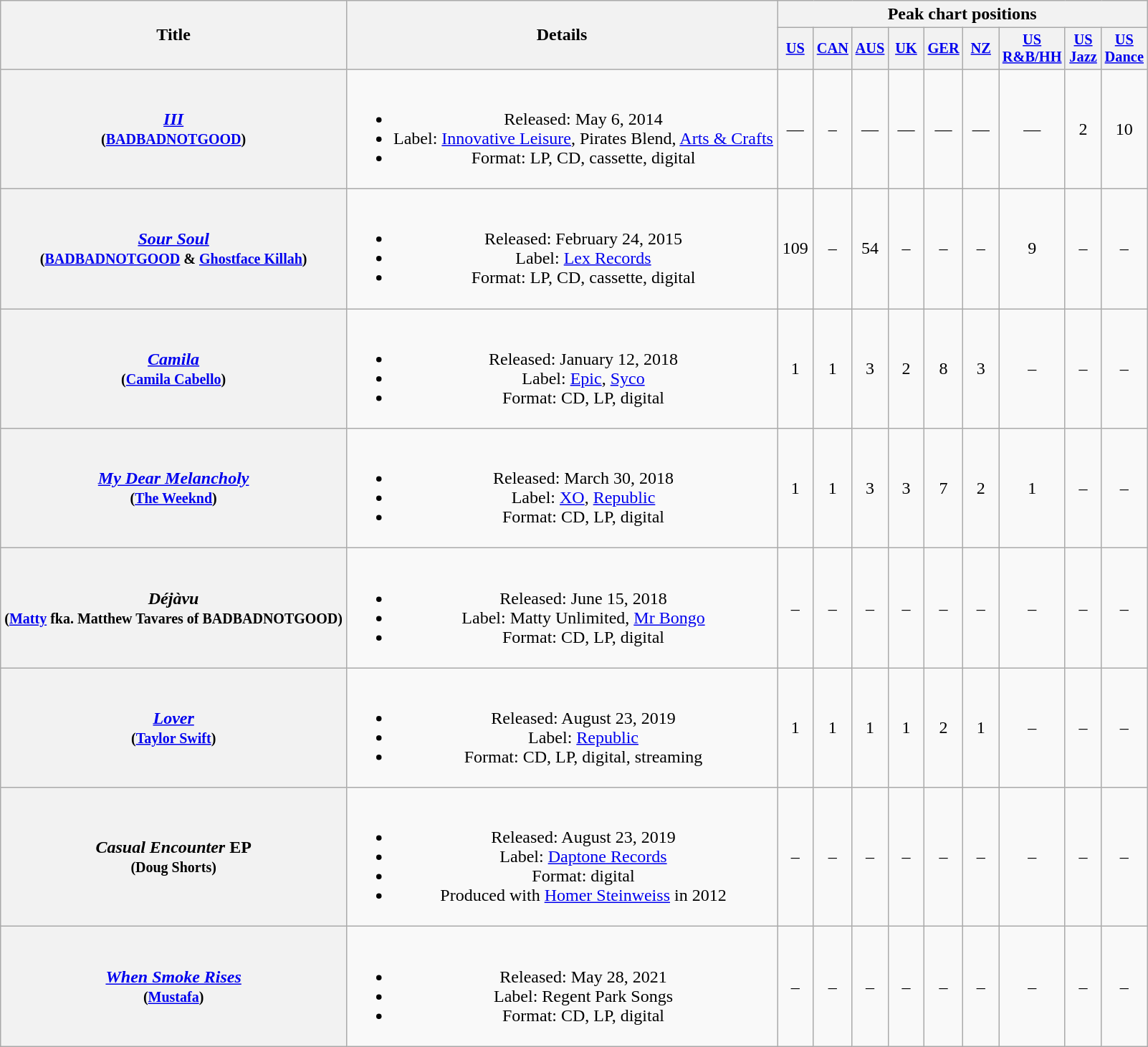<table class="wikitable plainrowheaders" style="text-align:center;">
<tr>
<th rowspan="2" scope="col">Title</th>
<th rowspan="2" scope="col">Details</th>
<th colspan="9">Peak chart positions</th>
</tr>
<tr>
<th scope="col" style="width:2em;font-size:85%;"><a href='#'>US</a></th>
<th scope="col" style="width:2em;font-size:85%;"><a href='#'>CAN</a></th>
<th scope="col" style="width:2em;font-size:85%;"><a href='#'>AUS</a></th>
<th scope="col" style="width:2em;font-size:85%;"><a href='#'>UK</a></th>
<th scope="col" style="width:2em;font-size:85%;"><a href='#'>GER</a></th>
<th scope="col" style="width:2em;font-size:85%;"><a href='#'>NZ</a></th>
<th scope="col" style="width:2em;font-size:85%;"><a href='#'>US R&B/HH</a></th>
<th scope="col" style="width:2em;font-size:85%;"><a href='#'>US<br>Jazz</a></th>
<th scope="col" style="width:2em;font-size:85%;"><a href='#'>US<br>Dance</a></th>
</tr>
<tr>
<th scope="row"><em><a href='#'>III</a></em><br><small>(<a href='#'>BADBADNOTGOOD</a>)</small></th>
<td><br><ul><li>Released: May 6, 2014</li><li>Label: <a href='#'>Innovative Leisure</a>, Pirates Blend, <a href='#'>Arts & Crafts</a></li><li>Format: LP, CD, cassette, digital</li></ul></td>
<td>—</td>
<td>–</td>
<td>—</td>
<td>—</td>
<td>—</td>
<td>—</td>
<td>—</td>
<td>2</td>
<td>10</td>
</tr>
<tr>
<th scope="row"><em><a href='#'>Sour Soul</a></em><br><small>(<a href='#'>BADBADNOTGOOD</a> & <a href='#'>Ghostface Killah</a>)</small></th>
<td><br><ul><li>Released: February 24, 2015</li><li>Label: <a href='#'>Lex Records</a></li><li>Format: LP, CD, cassette, digital</li></ul></td>
<td>109</td>
<td>–</td>
<td>54</td>
<td>–</td>
<td>–</td>
<td>–</td>
<td>9</td>
<td>–</td>
<td>–</td>
</tr>
<tr>
<th scope="row"><em><a href='#'>Camila</a></em><br><small>(<a href='#'>Camila Cabello</a>)</small></th>
<td><br><ul><li>Released: January 12, 2018</li><li>Label: <a href='#'>Epic</a>, <a href='#'>Syco</a></li><li>Format: CD, LP, digital</li></ul></td>
<td>1</td>
<td>1</td>
<td>3</td>
<td>2</td>
<td>8</td>
<td>3</td>
<td>–</td>
<td>–</td>
<td>–</td>
</tr>
<tr>
<th scope="row"><em><a href='#'>My Dear Melancholy</a></em><br><small>(<a href='#'>The Weeknd</a>)</small></th>
<td><br><ul><li>Released: March 30, 2018</li><li>Label: <a href='#'>XO</a>, <a href='#'>Republic</a></li><li>Format: CD, LP, digital</li></ul></td>
<td>1</td>
<td>1</td>
<td>3</td>
<td>3</td>
<td>7</td>
<td>2</td>
<td>1</td>
<td>–</td>
<td>–</td>
</tr>
<tr>
<th scope="row"><em>Déjàvu</em><br><small>(<a href='#'>Matty</a> fka. Matthew Tavares of BADBADNOTGOOD)</small></th>
<td><br><ul><li>Released: June 15, 2018</li><li>Label: Matty Unlimited, <a href='#'>Mr Bongo</a></li><li>Format: CD, LP, digital</li></ul></td>
<td>–</td>
<td>–</td>
<td>–</td>
<td>–</td>
<td>–</td>
<td>–</td>
<td>–</td>
<td>–</td>
<td>–</td>
</tr>
<tr>
<th scope="row"><em><a href='#'>Lover</a></em><br><small>(<a href='#'>Taylor Swift</a>)</small></th>
<td><br><ul><li>Released: August 23, 2019</li><li>Label: <a href='#'>Republic</a></li><li>Format: CD, LP, digital, streaming</li></ul></td>
<td>1</td>
<td>1</td>
<td>1</td>
<td>1</td>
<td>2</td>
<td>1</td>
<td>–</td>
<td>–</td>
<td>–</td>
</tr>
<tr>
<th scope="row"><em>Casual Encounter</em> EP<br><small>(Doug Shorts)</small></th>
<td><br><ul><li>Released: August 23, 2019</li><li>Label: <a href='#'>Daptone Records</a></li><li>Format: digital</li><li>Produced with <a href='#'>Homer Steinweiss</a> in 2012</li></ul></td>
<td>–</td>
<td>–</td>
<td>–</td>
<td>–</td>
<td>–</td>
<td>–</td>
<td>–</td>
<td>–</td>
<td>–</td>
</tr>
<tr>
<th scope="row"><em><a href='#'>When Smoke Rises</a></em><br><small>(<a href='#'>Mustafa</a>)</small></th>
<td><br><ul><li>Released: May 28, 2021</li><li>Label: Regent Park Songs</li><li>Format: CD, LP, digital</li></ul></td>
<td>–</td>
<td>–</td>
<td>–</td>
<td>–</td>
<td>–</td>
<td>–</td>
<td>–</td>
<td>–</td>
<td>–</td>
</tr>
</table>
